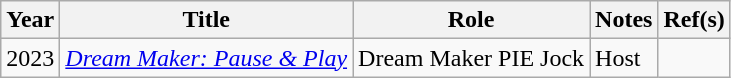<table class="wikitable plainrowheaders sortable">
<tr>
<th scope="col">Year</th>
<th scope="col">Title</th>
<th scope="col">Role</th>
<th>Notes</th>
<th>Ref(s)</th>
</tr>
<tr>
<td>2023</td>
<td><em><a href='#'>Dream Maker: Pause & Play</a></em></td>
<td>Dream Maker PIE Jock</td>
<td>Host</td>
<td></td>
</tr>
</table>
